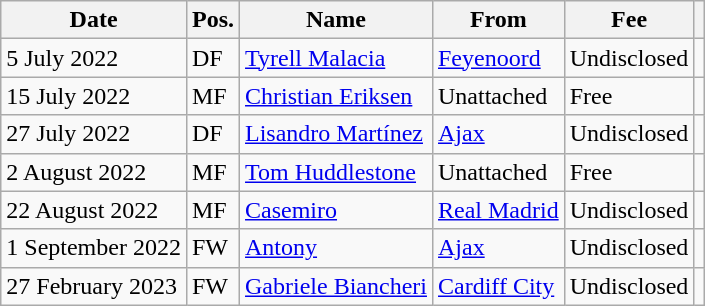<table class="wikitable">
<tr>
<th>Date</th>
<th>Pos.</th>
<th>Name</th>
<th>From</th>
<th>Fee</th>
<th></th>
</tr>
<tr>
<td>5 July 2022</td>
<td>DF</td>
<td> <a href='#'>Tyrell Malacia</a></td>
<td> <a href='#'>Feyenoord</a></td>
<td>Undisclosed</td>
<td></td>
</tr>
<tr>
<td>15 July 2022</td>
<td>MF</td>
<td> <a href='#'>Christian Eriksen</a></td>
<td>Unattached</td>
<td>Free</td>
<td></td>
</tr>
<tr>
<td>27 July 2022</td>
<td>DF</td>
<td> <a href='#'>Lisandro Martínez</a></td>
<td> <a href='#'>Ajax</a></td>
<td>Undisclosed</td>
<td></td>
</tr>
<tr>
<td>2 August 2022</td>
<td>MF</td>
<td> <a href='#'>Tom Huddlestone</a></td>
<td>Unattached</td>
<td>Free</td>
<td></td>
</tr>
<tr>
<td>22 August 2022</td>
<td>MF</td>
<td> <a href='#'>Casemiro</a></td>
<td> <a href='#'>Real Madrid</a></td>
<td>Undisclosed</td>
<td></td>
</tr>
<tr>
<td>1 September 2022</td>
<td>FW</td>
<td> <a href='#'>Antony</a></td>
<td> <a href='#'>Ajax</a></td>
<td>Undisclosed</td>
<td></td>
</tr>
<tr>
<td>27 February 2023</td>
<td>FW</td>
<td> <a href='#'>Gabriele Biancheri</a></td>
<td> <a href='#'>Cardiff City</a></td>
<td>Undisclosed</td>
<td></td>
</tr>
</table>
